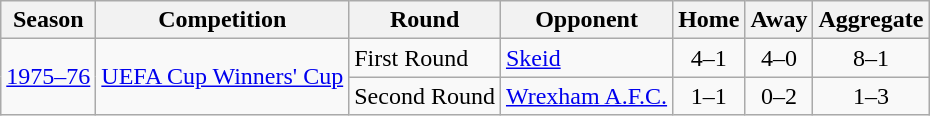<table class="wikitable">
<tr>
<th>Season</th>
<th>Competition</th>
<th>Round</th>
<th>Opponent</th>
<th>Home</th>
<th>Away</th>
<th>Aggregate</th>
</tr>
<tr>
<td rowspan=2><a href='#'>1975–76</a></td>
<td rowspan=2><a href='#'>UEFA Cup Winners' Cup</a></td>
<td>First Round</td>
<td> <a href='#'>Skeid</a></td>
<td style="text-align:center;">4–1</td>
<td style="text-align:center;">4–0</td>
<td style="text-align:center;">8–1</td>
</tr>
<tr>
<td>Second Round</td>
<td> <a href='#'>Wrexham A.F.C.</a></td>
<td style="text-align:center;">1–1</td>
<td style="text-align:center;">0–2</td>
<td style="text-align:center;">1–3</td>
</tr>
</table>
